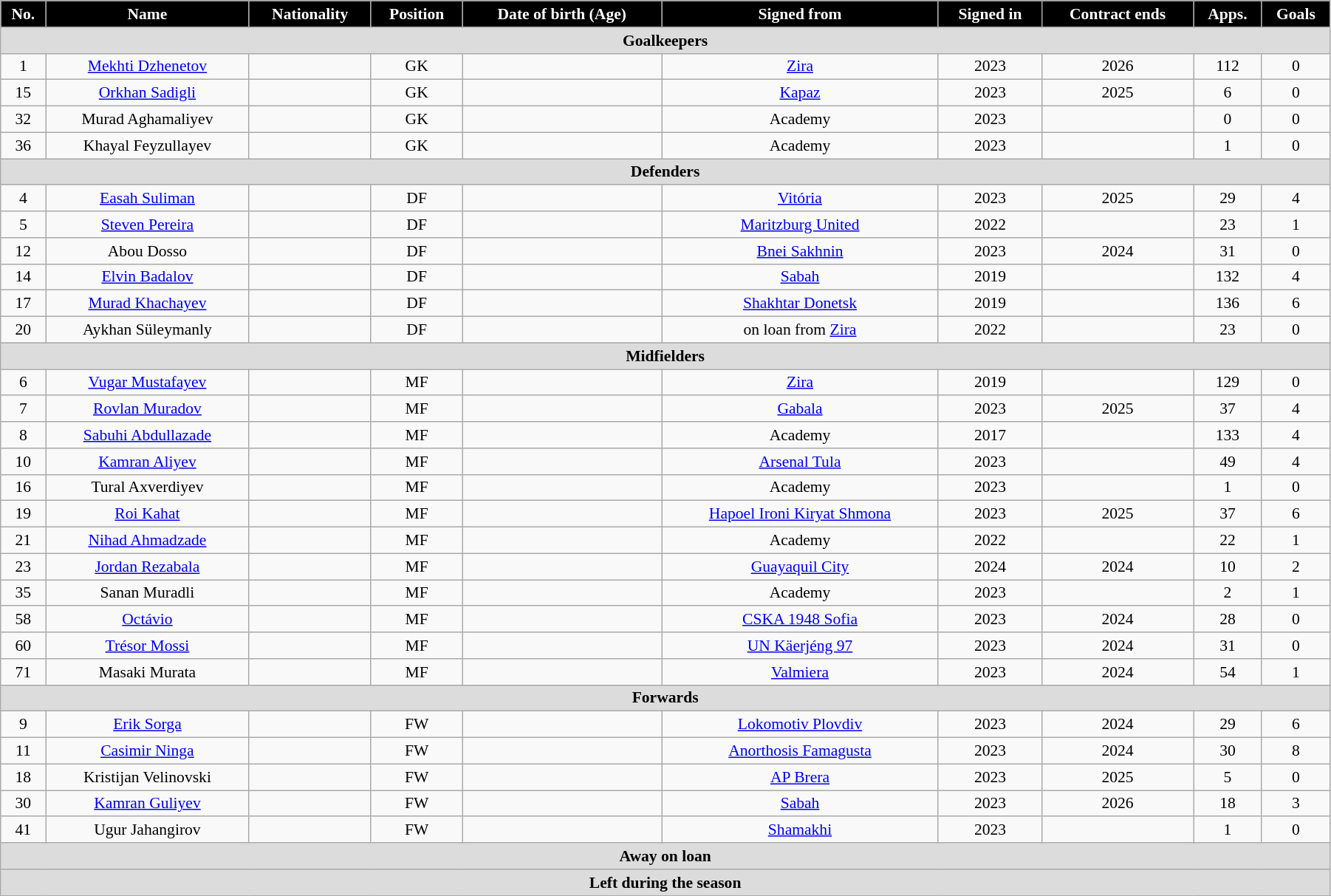<table class="wikitable"  style="text-align:center; font-size:90%; width:95%;">
<tr>
<th style="background:#000000; color:#FFFFFF; text-align:center;">No.</th>
<th style="background:#000000; color:#FFFFFF; text-align:center;">Name</th>
<th style="background:#000000; color:#FFFFFF; text-align:center;">Nationality</th>
<th style="background:#000000; color:#FFFFFF; text-align:center;">Position</th>
<th style="background:#000000; color:#FFFFFF; text-align:center;">Date of birth (Age)</th>
<th style="background:#000000; color:#FFFFFF; text-align:center;">Signed from</th>
<th style="background:#000000; color:#FFFFFF; text-align:center;">Signed in</th>
<th style="background:#000000; color:#FFFFFF; text-align:center;">Contract ends</th>
<th style="background:#000000; color:#FFFFFF; text-align:center;">Apps.</th>
<th style="background:#000000; color:#FFFFFF; text-align:center;">Goals</th>
</tr>
<tr>
<th colspan="11"  style="background:#dcdcdc; text-align:center;">Goalkeepers</th>
</tr>
<tr>
<td>1</td>
<td><a href='#'>Mekhti Dzhenetov</a></td>
<td></td>
<td>GK</td>
<td></td>
<td><a href='#'>Zira</a></td>
<td>2023</td>
<td>2026</td>
<td>112</td>
<td>0</td>
</tr>
<tr>
<td>15</td>
<td><a href='#'>Orkhan Sadigli</a></td>
<td></td>
<td>GK</td>
<td></td>
<td><a href='#'>Kapaz</a></td>
<td>2023</td>
<td>2025</td>
<td>6</td>
<td>0</td>
</tr>
<tr>
<td>32</td>
<td>Murad Aghamaliyev</td>
<td></td>
<td>GK</td>
<td></td>
<td>Academy</td>
<td>2023</td>
<td></td>
<td>0</td>
<td>0</td>
</tr>
<tr>
<td>36</td>
<td>Khayal Feyzullayev</td>
<td></td>
<td>GK</td>
<td></td>
<td>Academy</td>
<td>2023</td>
<td></td>
<td>1</td>
<td>0</td>
</tr>
<tr>
<th colspan="11"  style="background:#dcdcdc; text-align:center;">Defenders</th>
</tr>
<tr>
<td>4</td>
<td><a href='#'>Easah Suliman</a></td>
<td></td>
<td>DF</td>
<td></td>
<td><a href='#'>Vitória</a></td>
<td>2023</td>
<td>2025</td>
<td>29</td>
<td>4</td>
</tr>
<tr>
<td>5</td>
<td><a href='#'>Steven Pereira</a></td>
<td></td>
<td>DF</td>
<td></td>
<td><a href='#'>Maritzburg United</a></td>
<td>2022</td>
<td></td>
<td>23</td>
<td>1</td>
</tr>
<tr>
<td>12</td>
<td>Abou Dosso</td>
<td></td>
<td>DF</td>
<td></td>
<td><a href='#'>Bnei Sakhnin</a></td>
<td>2023</td>
<td>2024</td>
<td>31</td>
<td>0</td>
</tr>
<tr>
<td>14</td>
<td><a href='#'>Elvin Badalov</a></td>
<td></td>
<td>DF</td>
<td></td>
<td><a href='#'>Sabah</a></td>
<td>2019</td>
<td></td>
<td>132</td>
<td>4</td>
</tr>
<tr>
<td>17</td>
<td><a href='#'>Murad Khachayev</a></td>
<td></td>
<td>DF</td>
<td></td>
<td><a href='#'>Shakhtar Donetsk</a></td>
<td>2019</td>
<td></td>
<td>136</td>
<td>6</td>
</tr>
<tr>
<td>20</td>
<td>Aykhan Süleymanly</td>
<td></td>
<td>DF</td>
<td></td>
<td>on loan from <a href='#'>Zira</a></td>
<td>2022</td>
<td></td>
<td>23</td>
<td>0</td>
</tr>
<tr>
<th colspan="11"  style="background:#dcdcdc; text-align:center;">Midfielders</th>
</tr>
<tr>
<td>6</td>
<td><a href='#'>Vugar Mustafayev</a></td>
<td></td>
<td>MF</td>
<td></td>
<td><a href='#'>Zira</a></td>
<td>2019</td>
<td></td>
<td>129</td>
<td>0</td>
</tr>
<tr>
<td>7</td>
<td><a href='#'>Rovlan Muradov</a></td>
<td></td>
<td>MF</td>
<td></td>
<td><a href='#'>Gabala</a></td>
<td>2023</td>
<td>2025</td>
<td>37</td>
<td>4</td>
</tr>
<tr>
<td>8</td>
<td><a href='#'>Sabuhi Abdullazade</a></td>
<td></td>
<td>MF</td>
<td></td>
<td>Academy</td>
<td>2017</td>
<td></td>
<td>133</td>
<td>4</td>
</tr>
<tr>
<td>10</td>
<td><a href='#'>Kamran Aliyev</a></td>
<td></td>
<td>MF</td>
<td></td>
<td><a href='#'>Arsenal Tula</a></td>
<td>2023</td>
<td></td>
<td>49</td>
<td>4</td>
</tr>
<tr>
<td>16</td>
<td>Tural Axverdiyev</td>
<td></td>
<td>MF</td>
<td></td>
<td>Academy</td>
<td>2023</td>
<td></td>
<td>1</td>
<td>0</td>
</tr>
<tr>
<td>19</td>
<td><a href='#'>Roi Kahat</a></td>
<td></td>
<td>MF</td>
<td></td>
<td><a href='#'>Hapoel Ironi Kiryat Shmona</a></td>
<td>2023</td>
<td>2025</td>
<td>37</td>
<td>6</td>
</tr>
<tr>
<td>21</td>
<td><a href='#'>Nihad Ahmadzade</a></td>
<td></td>
<td>MF</td>
<td></td>
<td>Academy</td>
<td>2022</td>
<td></td>
<td>22</td>
<td>1</td>
</tr>
<tr>
<td>23</td>
<td><a href='#'>Jordan Rezabala</a></td>
<td></td>
<td>MF</td>
<td></td>
<td><a href='#'>Guayaquil City</a></td>
<td>2024</td>
<td>2024</td>
<td>10</td>
<td>2</td>
</tr>
<tr>
<td>35</td>
<td>Sanan Muradli</td>
<td></td>
<td>MF</td>
<td></td>
<td>Academy</td>
<td>2023</td>
<td></td>
<td>2</td>
<td>1</td>
</tr>
<tr>
<td>58</td>
<td><a href='#'>Octávio</a></td>
<td></td>
<td>MF</td>
<td></td>
<td><a href='#'>CSKA 1948 Sofia</a></td>
<td>2023</td>
<td>2024</td>
<td>28</td>
<td>0</td>
</tr>
<tr>
<td>60</td>
<td><a href='#'>Trésor Mossi</a></td>
<td></td>
<td>MF</td>
<td></td>
<td><a href='#'>UN Käerjéng 97</a></td>
<td>2023</td>
<td>2024</td>
<td>31</td>
<td>0</td>
</tr>
<tr>
<td>71</td>
<td>Masaki Murata</td>
<td></td>
<td>MF</td>
<td></td>
<td><a href='#'>Valmiera</a></td>
<td>2023</td>
<td>2024</td>
<td>54</td>
<td>1</td>
</tr>
<tr>
<th colspan="11"  style="background:#dcdcdc; text-align:center;">Forwards</th>
</tr>
<tr>
<td>9</td>
<td><a href='#'>Erik Sorga</a></td>
<td></td>
<td>FW</td>
<td></td>
<td><a href='#'>Lokomotiv Plovdiv</a></td>
<td>2023</td>
<td>2024</td>
<td>29</td>
<td>6</td>
</tr>
<tr>
<td>11</td>
<td><a href='#'>Casimir Ninga</a></td>
<td></td>
<td>FW</td>
<td></td>
<td><a href='#'>Anorthosis Famagusta</a></td>
<td>2023</td>
<td>2024</td>
<td>30</td>
<td>8</td>
</tr>
<tr>
<td>18</td>
<td>Kristijan Velinovski</td>
<td></td>
<td>FW</td>
<td></td>
<td><a href='#'>AP Brera</a></td>
<td>2023</td>
<td>2025</td>
<td>5</td>
<td>0</td>
</tr>
<tr>
<td>30</td>
<td><a href='#'>Kamran Guliyev</a></td>
<td></td>
<td>FW</td>
<td></td>
<td><a href='#'>Sabah</a></td>
<td>2023</td>
<td>2026</td>
<td>18</td>
<td>3</td>
</tr>
<tr>
<td>41</td>
<td>Ugur Jahangirov</td>
<td></td>
<td>FW</td>
<td></td>
<td><a href='#'>Shamakhi</a></td>
<td>2023</td>
<td></td>
<td>1</td>
<td>0</td>
</tr>
<tr>
<th colspan="11"  style="background:#dcdcdc; text-align:center;">Away on loan</th>
</tr>
<tr>
<th colspan="11"  style="background:#dcdcdc; text-align:center;">Left during the season</th>
</tr>
</table>
